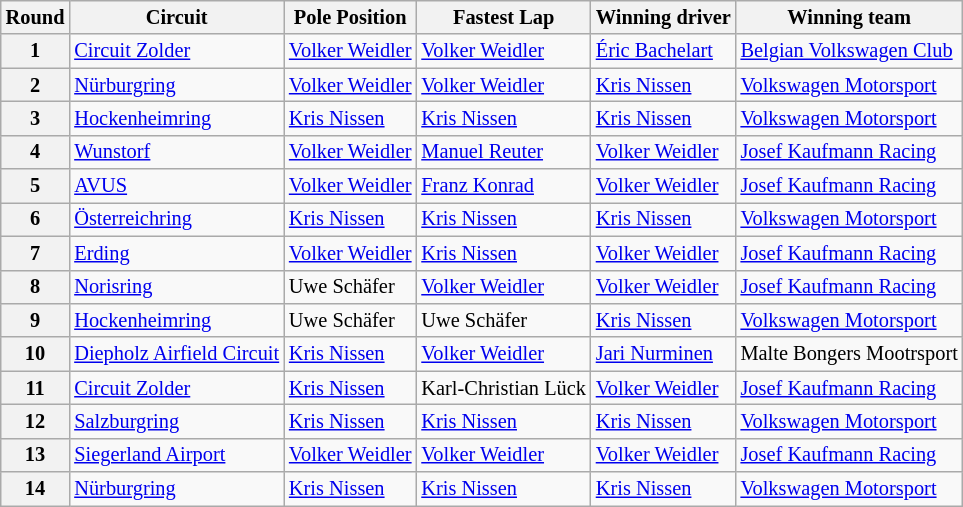<table class="wikitable" style="font-size: 85%;">
<tr>
<th>Round</th>
<th>Circuit</th>
<th>Pole Position</th>
<th>Fastest Lap</th>
<th>Winning driver</th>
<th>Winning team</th>
</tr>
<tr>
<th>1</th>
<td> <a href='#'>Circuit Zolder</a></td>
<td> <a href='#'>Volker Weidler</a></td>
<td> <a href='#'>Volker Weidler</a></td>
<td> <a href='#'>Éric Bachelart</a></td>
<td> <a href='#'>Belgian Volkswagen Club</a></td>
</tr>
<tr>
<th>2</th>
<td> <a href='#'>Nürburgring</a></td>
<td> <a href='#'>Volker Weidler</a></td>
<td> <a href='#'>Volker Weidler</a></td>
<td> <a href='#'>Kris Nissen</a></td>
<td> <a href='#'>Volkswagen Motorsport</a></td>
</tr>
<tr>
<th>3</th>
<td> <a href='#'>Hockenheimring</a></td>
<td> <a href='#'>Kris Nissen</a></td>
<td> <a href='#'>Kris Nissen</a></td>
<td> <a href='#'>Kris Nissen</a></td>
<td> <a href='#'>Volkswagen Motorsport</a></td>
</tr>
<tr>
<th>4</th>
<td> <a href='#'>Wunstorf</a></td>
<td> <a href='#'>Volker Weidler</a></td>
<td> <a href='#'>Manuel Reuter</a></td>
<td> <a href='#'>Volker Weidler</a></td>
<td> <a href='#'>Josef Kaufmann Racing</a></td>
</tr>
<tr>
<th>5</th>
<td> <a href='#'>AVUS</a></td>
<td> <a href='#'>Volker Weidler</a></td>
<td> <a href='#'>Franz Konrad</a></td>
<td> <a href='#'>Volker Weidler</a></td>
<td> <a href='#'>Josef Kaufmann Racing</a></td>
</tr>
<tr>
<th>6</th>
<td> <a href='#'>Österreichring</a></td>
<td> <a href='#'>Kris Nissen</a></td>
<td> <a href='#'>Kris Nissen</a></td>
<td> <a href='#'>Kris Nissen</a></td>
<td> <a href='#'>Volkswagen Motorsport</a></td>
</tr>
<tr>
<th>7</th>
<td> <a href='#'>Erding</a></td>
<td> <a href='#'>Volker Weidler</a></td>
<td> <a href='#'>Kris Nissen</a></td>
<td> <a href='#'>Volker Weidler</a></td>
<td> <a href='#'>Josef Kaufmann Racing</a></td>
</tr>
<tr>
<th>8</th>
<td> <a href='#'>Norisring</a></td>
<td> Uwe Schäfer</td>
<td> <a href='#'>Volker Weidler</a></td>
<td> <a href='#'>Volker Weidler</a></td>
<td> <a href='#'>Josef Kaufmann Racing</a></td>
</tr>
<tr>
<th>9</th>
<td> <a href='#'>Hockenheimring</a></td>
<td> Uwe Schäfer</td>
<td> Uwe Schäfer</td>
<td> <a href='#'>Kris Nissen</a></td>
<td> <a href='#'>Volkswagen Motorsport</a></td>
</tr>
<tr>
<th>10</th>
<td> <a href='#'>Diepholz Airfield Circuit</a></td>
<td> <a href='#'>Kris Nissen</a></td>
<td> <a href='#'>Volker Weidler</a></td>
<td> <a href='#'>Jari Nurminen</a></td>
<td> Malte Bongers Mootrsport</td>
</tr>
<tr>
<th>11</th>
<td> <a href='#'>Circuit Zolder</a></td>
<td> <a href='#'>Kris Nissen</a></td>
<td> Karl-Christian Lück</td>
<td> <a href='#'>Volker Weidler</a></td>
<td> <a href='#'>Josef Kaufmann Racing</a></td>
</tr>
<tr>
<th>12</th>
<td> <a href='#'>Salzburgring</a></td>
<td> <a href='#'>Kris Nissen</a></td>
<td> <a href='#'>Kris Nissen</a></td>
<td> <a href='#'>Kris Nissen</a></td>
<td> <a href='#'>Volkswagen Motorsport</a></td>
</tr>
<tr>
<th>13</th>
<td> <a href='#'>Siegerland Airport</a></td>
<td> <a href='#'>Volker Weidler</a></td>
<td> <a href='#'>Volker Weidler</a></td>
<td> <a href='#'>Volker Weidler</a></td>
<td> <a href='#'>Josef Kaufmann Racing</a></td>
</tr>
<tr>
<th>14</th>
<td> <a href='#'>Nürburgring</a></td>
<td> <a href='#'>Kris Nissen</a></td>
<td> <a href='#'>Kris Nissen</a></td>
<td> <a href='#'>Kris Nissen</a></td>
<td> <a href='#'>Volkswagen Motorsport</a></td>
</tr>
</table>
